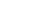<table style="width100%; text-align:center; font-weight:bold;">
<tr style="color:white;">
<td style="background:">2</td>
<td style="background:">1</td>
</tr>
<tr>
<td></td>
<td></td>
<td></td>
</tr>
</table>
